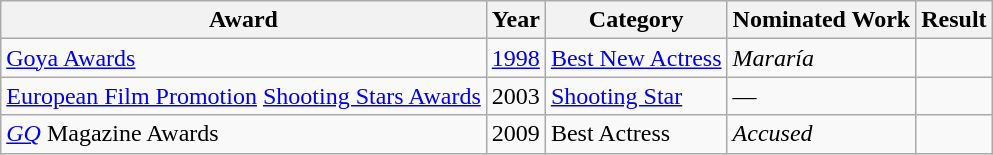<table class="wikitable sortable">
<tr>
<th>Award</th>
<th>Year</th>
<th>Category</th>
<th>Nominated Work</th>
<th>Result</th>
</tr>
<tr>
<td><a href='#'>Goya Awards</a></td>
<td><a href='#'>1998</a></td>
<td><a href='#'>Best New Actress</a></td>
<td><em>Mararía</em></td>
<td></td>
</tr>
<tr>
<td><a href='#'>European Film Promotion</a> <a href='#'>Shooting Stars Awards</a></td>
<td>2003</td>
<td><a href='#'>Shooting Star</a></td>
<td>—</td>
<td></td>
</tr>
<tr>
<td><em><a href='#'>GQ</a></em> Magazine Awards</td>
<td>2009</td>
<td>Best Actress</td>
<td><em>Accused</em></td>
<td></td>
</tr>
</table>
